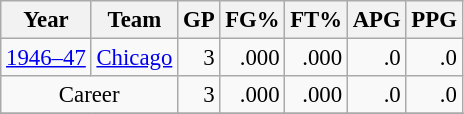<table class="wikitable sortable" style="font-size:95%; text-align:right;">
<tr>
<th>Year</th>
<th>Team</th>
<th>GP</th>
<th>FG%</th>
<th>FT%</th>
<th>APG</th>
<th>PPG</th>
</tr>
<tr>
<td style="text-align:left;"><a href='#'>1946–47</a></td>
<td style="text-align:left;"><a href='#'>Chicago</a></td>
<td>3</td>
<td>.000</td>
<td>.000</td>
<td>.0</td>
<td>.0</td>
</tr>
<tr>
<td style="text-align:center;" colspan="2">Career</td>
<td>3</td>
<td>.000</td>
<td>.000</td>
<td>.0</td>
<td>.0</td>
</tr>
<tr>
</tr>
</table>
